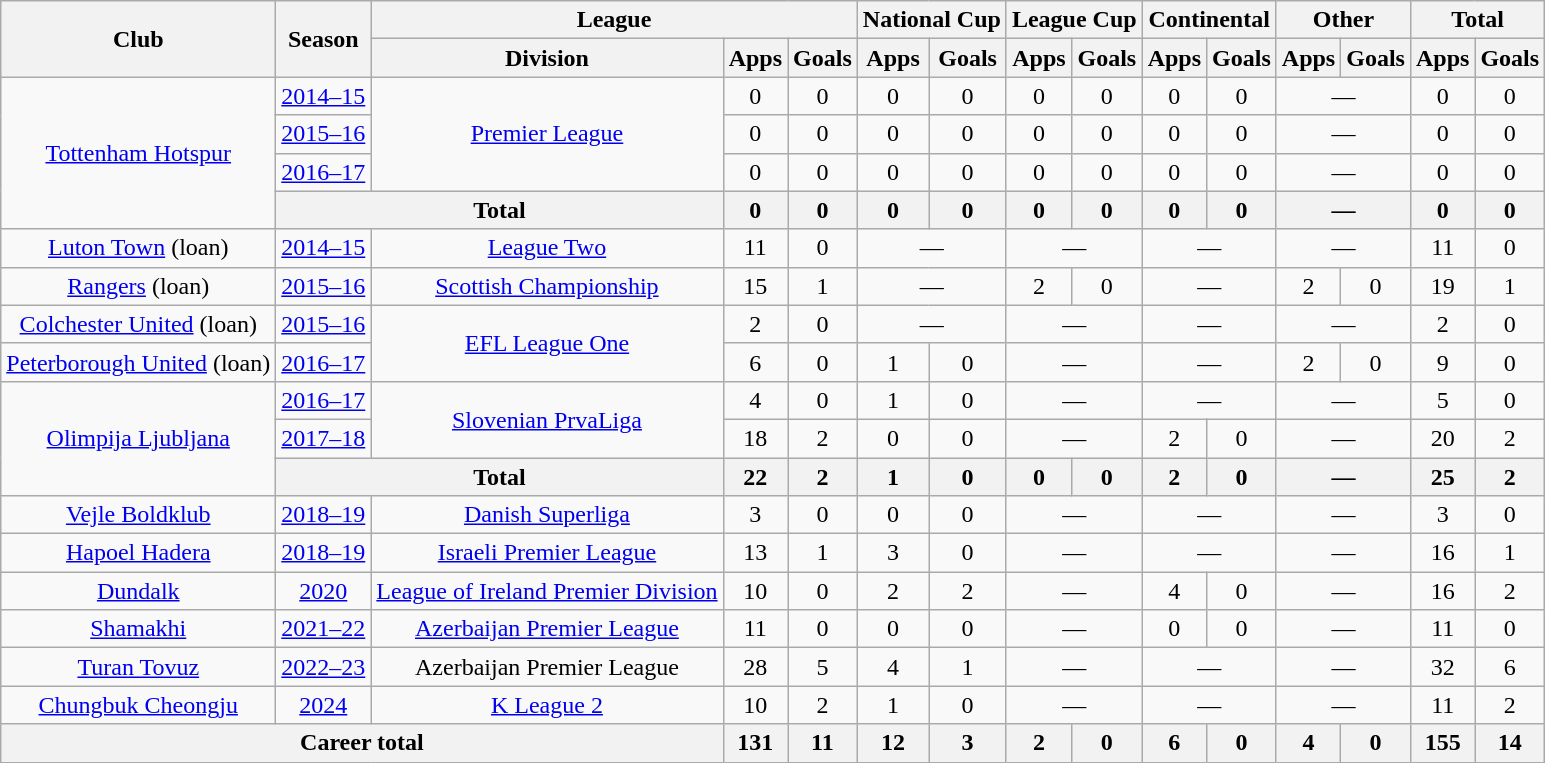<table class=wikitable style=text-align:center>
<tr>
<th rowspan=2>Club</th>
<th rowspan=2>Season</th>
<th colspan=3>League</th>
<th colspan=2>National Cup</th>
<th colspan=2>League Cup</th>
<th colspan=2>Continental</th>
<th colspan=2>Other</th>
<th colspan=2>Total</th>
</tr>
<tr>
<th>Division</th>
<th>Apps</th>
<th>Goals</th>
<th>Apps</th>
<th>Goals</th>
<th>Apps</th>
<th>Goals</th>
<th>Apps</th>
<th>Goals</th>
<th>Apps</th>
<th>Goals</th>
<th>Apps</th>
<th>Goals</th>
</tr>
<tr>
<td rowspan=4><a href='#'>Tottenham Hotspur</a></td>
<td><a href='#'>2014–15</a></td>
<td rowspan=3><a href='#'>Premier League</a></td>
<td>0</td>
<td>0</td>
<td>0</td>
<td>0</td>
<td>0</td>
<td>0</td>
<td>0</td>
<td>0</td>
<td colspan=2>—</td>
<td>0</td>
<td>0</td>
</tr>
<tr>
<td><a href='#'>2015–16</a></td>
<td>0</td>
<td>0</td>
<td>0</td>
<td>0</td>
<td>0</td>
<td>0</td>
<td>0</td>
<td>0</td>
<td colspan=2>—</td>
<td>0</td>
<td>0</td>
</tr>
<tr>
<td><a href='#'>2016–17</a></td>
<td>0</td>
<td>0</td>
<td>0</td>
<td>0</td>
<td>0</td>
<td>0</td>
<td>0</td>
<td>0</td>
<td colspan=2>—</td>
<td>0</td>
<td>0</td>
</tr>
<tr>
<th colspan=2>Total</th>
<th>0</th>
<th>0</th>
<th>0</th>
<th>0</th>
<th>0</th>
<th>0</th>
<th>0</th>
<th>0</th>
<th colspan=2>—</th>
<th>0</th>
<th>0</th>
</tr>
<tr>
<td><a href='#'>Luton Town</a> (loan)</td>
<td><a href='#'>2014–15</a></td>
<td><a href='#'>League Two</a></td>
<td>11</td>
<td>0</td>
<td colspan=2>—</td>
<td colspan=2>—</td>
<td colspan=2>—</td>
<td colspan=2>—</td>
<td>11</td>
<td>0</td>
</tr>
<tr>
<td><a href='#'>Rangers</a> (loan)</td>
<td><a href='#'>2015–16</a></td>
<td><a href='#'>Scottish Championship</a></td>
<td>15</td>
<td>1</td>
<td colspan=2>—</td>
<td>2</td>
<td>0</td>
<td colspan=2>—</td>
<td>2</td>
<td>0</td>
<td>19</td>
<td>1</td>
</tr>
<tr>
<td><a href='#'>Colchester United</a> (loan)</td>
<td><a href='#'>2015–16</a></td>
<td rowspan=2><a href='#'>EFL League One</a></td>
<td>2</td>
<td>0</td>
<td colspan=2>—</td>
<td colspan=2>—</td>
<td colspan=2>—</td>
<td colspan=2>—</td>
<td>2</td>
<td>0</td>
</tr>
<tr>
<td><a href='#'>Peterborough United</a> (loan)</td>
<td><a href='#'>2016–17</a></td>
<td>6</td>
<td>0</td>
<td>1</td>
<td>0</td>
<td colspan=2>—</td>
<td colspan=2>—</td>
<td>2</td>
<td>0</td>
<td>9</td>
<td>0</td>
</tr>
<tr>
<td rowspan=3><a href='#'>Olimpija Ljubljana</a></td>
<td><a href='#'>2016–17</a></td>
<td rowspan=2><a href='#'>Slovenian PrvaLiga</a></td>
<td>4</td>
<td>0</td>
<td>1</td>
<td>0</td>
<td colspan=2>—</td>
<td colspan=2>—</td>
<td colspan=2>—</td>
<td>5</td>
<td>0</td>
</tr>
<tr>
<td><a href='#'>2017–18</a></td>
<td>18</td>
<td>2</td>
<td>0</td>
<td>0</td>
<td colspan=2>—</td>
<td>2</td>
<td>0</td>
<td colspan=2>—</td>
<td>20</td>
<td>2</td>
</tr>
<tr>
<th colspan=2>Total</th>
<th>22</th>
<th>2</th>
<th>1</th>
<th>0</th>
<th>0</th>
<th>0</th>
<th>2</th>
<th>0</th>
<th colspan=2>—</th>
<th>25</th>
<th>2</th>
</tr>
<tr>
<td><a href='#'>Vejle Boldklub</a></td>
<td><a href='#'>2018–19</a></td>
<td><a href='#'>Danish Superliga</a></td>
<td>3</td>
<td>0</td>
<td>0</td>
<td>0</td>
<td colspan=2>—</td>
<td colspan=2>—</td>
<td colspan=2>—</td>
<td>3</td>
<td>0</td>
</tr>
<tr>
<td><a href='#'>Hapoel Hadera</a></td>
<td><a href='#'>2018–19</a></td>
<td><a href='#'>Israeli Premier League</a></td>
<td>13</td>
<td>1</td>
<td>3</td>
<td>0</td>
<td colspan=2>—</td>
<td colspan=2>—</td>
<td colspan=2>—</td>
<td>16</td>
<td>1</td>
</tr>
<tr>
<td><a href='#'>Dundalk</a></td>
<td><a href='#'>2020</a></td>
<td><a href='#'>League of Ireland Premier Division</a></td>
<td>10</td>
<td>0</td>
<td>2</td>
<td>2</td>
<td colspan=2>—</td>
<td>4</td>
<td>0</td>
<td colspan=2>—</td>
<td>16</td>
<td>2</td>
</tr>
<tr>
<td><a href='#'>Shamakhi</a></td>
<td><a href='#'>2021–22</a></td>
<td><a href='#'>Azerbaijan Premier League</a></td>
<td>11</td>
<td>0</td>
<td>0</td>
<td>0</td>
<td colspan=2>—</td>
<td>0</td>
<td>0</td>
<td colspan=2>—</td>
<td>11</td>
<td>0</td>
</tr>
<tr>
<td><a href='#'>Turan Tovuz</a></td>
<td><a href='#'>2022–23</a></td>
<td>Azerbaijan Premier League</td>
<td>28</td>
<td>5</td>
<td>4</td>
<td>1</td>
<td colspan=2>—</td>
<td colspan=2>—</td>
<td colspan=2>—</td>
<td>32</td>
<td>6</td>
</tr>
<tr>
<td><a href='#'>Chungbuk Cheongju</a></td>
<td><a href='#'>2024</a></td>
<td><a href='#'>K League 2</a></td>
<td>10</td>
<td>2</td>
<td>1</td>
<td>0</td>
<td colspan=2>—</td>
<td colspan=2>—</td>
<td colspan=2>—</td>
<td>11</td>
<td>2</td>
</tr>
<tr>
<th colspan=3>Career total</th>
<th>131</th>
<th>11</th>
<th>12</th>
<th>3</th>
<th>2</th>
<th>0</th>
<th>6</th>
<th>0</th>
<th>4</th>
<th>0</th>
<th>155</th>
<th>14</th>
</tr>
</table>
